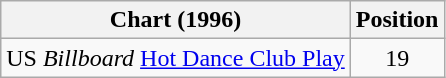<table class="wikitable sortable">
<tr>
<th>Chart (1996)</th>
<th>Position</th>
</tr>
<tr>
<td>US <em>Billboard</em> <a href='#'>Hot Dance Club Play</a></td>
<td align="center">19</td>
</tr>
</table>
